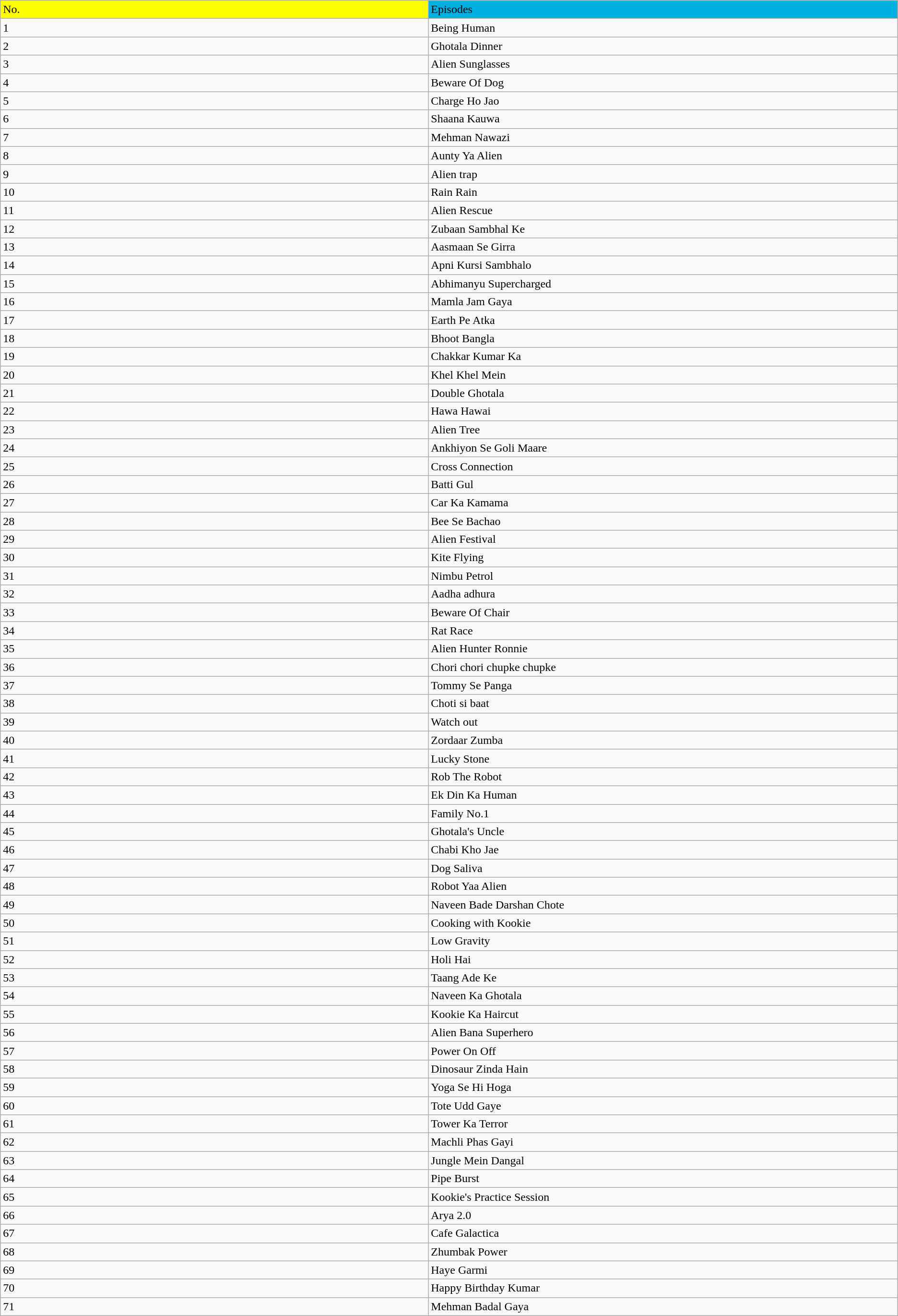<table class="wikitable">
<tr>
<td bgcolor="Yellow" style="width:3%;">No.</td>
<td bgcolor="sky blue" style="width:3%;">Episodes</td>
</tr>
<tr>
<td>1</td>
<td>Being Human</td>
</tr>
<tr>
<td>2</td>
<td>Ghotala Dinner</td>
</tr>
<tr>
<td>3</td>
<td>Alien Sunglasses</td>
</tr>
<tr>
<td>4</td>
<td>Beware Of Dog</td>
</tr>
<tr>
<td>5</td>
<td>Charge Ho Jao</td>
</tr>
<tr>
<td>6</td>
<td>Shaana Kauwa</td>
</tr>
<tr>
<td>7</td>
<td>Mehman Nawazi</td>
</tr>
<tr>
<td>8</td>
<td>Aunty Ya Alien</td>
</tr>
<tr>
<td>9</td>
<td>Alien trap</td>
</tr>
<tr>
<td>10</td>
<td>Rain Rain</td>
</tr>
<tr>
<td>11</td>
<td>Alien Rescue</td>
</tr>
<tr>
<td>12</td>
<td>Zubaan Sambhal Ke</td>
</tr>
<tr>
<td>13</td>
<td>Aasmaan Se Girra</td>
</tr>
<tr>
<td>14</td>
<td>Apni Kursi Sambhalo</td>
</tr>
<tr>
<td>15</td>
<td>Abhimanyu Supercharged</td>
</tr>
<tr>
<td>16</td>
<td>Mamla Jam Gaya</td>
</tr>
<tr>
<td>17</td>
<td>Earth Pe Atka</td>
</tr>
<tr>
<td>18</td>
<td>Bhoot Bangla</td>
</tr>
<tr>
<td>19</td>
<td>Chakkar Kumar Ka</td>
</tr>
<tr>
<td>20</td>
<td>Khel Khel Mein</td>
</tr>
<tr>
<td>21</td>
<td>Double Ghotala</td>
</tr>
<tr>
<td>22</td>
<td>Hawa Hawai</td>
</tr>
<tr>
<td>23</td>
<td>Alien Tree</td>
</tr>
<tr>
<td>24</td>
<td>Ankhiyon Se Goli Maare</td>
</tr>
<tr>
<td>25</td>
<td>Cross Connection</td>
</tr>
<tr>
<td>26</td>
<td>Batti Gul</td>
</tr>
<tr>
<td>27</td>
<td>Car Ka Kamama</td>
</tr>
<tr>
<td>28</td>
<td>Bee Se Bachao</td>
</tr>
<tr>
<td>29</td>
<td>Alien Festival</td>
</tr>
<tr>
<td>30</td>
<td>Kite Flying</td>
</tr>
<tr>
<td>31</td>
<td>Nimbu Petrol</td>
</tr>
<tr>
<td>32</td>
<td>Aadha adhura</td>
</tr>
<tr>
<td>33</td>
<td>Beware Of Chair</td>
</tr>
<tr>
<td>34</td>
<td>Rat Race</td>
</tr>
<tr>
<td>35</td>
<td>Alien Hunter Ronnie</td>
</tr>
<tr>
<td>36</td>
<td>Chori chori chupke chupke</td>
</tr>
<tr>
<td>37</td>
<td>Tommy Se Panga</td>
</tr>
<tr>
<td>38</td>
<td>Choti si baat</td>
</tr>
<tr>
<td>39</td>
<td>Watch out</td>
</tr>
<tr>
<td>40</td>
<td>Zordaar Zumba</td>
</tr>
<tr>
<td>41</td>
<td>Lucky Stone</td>
</tr>
<tr>
<td>42</td>
<td>Rob The Robot</td>
</tr>
<tr>
<td>43</td>
<td>Ek Din Ka Human</td>
</tr>
<tr>
<td>44</td>
<td>Family No.1</td>
</tr>
<tr>
<td>45</td>
<td>Ghotala's Uncle</td>
</tr>
<tr>
<td>46</td>
<td>Chabi Kho Jae</td>
</tr>
<tr>
<td>47</td>
<td>Dog Saliva</td>
</tr>
<tr>
<td>48</td>
<td>Robot Yaa Alien</td>
</tr>
<tr>
<td>49</td>
<td>Naveen Bade Darshan Chote</td>
</tr>
<tr>
<td>50</td>
<td>Cooking with Kookie</td>
</tr>
<tr>
<td>51</td>
<td>Low Gravity</td>
</tr>
<tr>
<td>52</td>
<td>Holi Hai</td>
</tr>
<tr>
<td>53</td>
<td>Taang Ade Ke</td>
</tr>
<tr>
<td>54</td>
<td>Naveen Ka Ghotala</td>
</tr>
<tr>
<td>55</td>
<td>Kookie Ka Haircut</td>
</tr>
<tr>
<td>56</td>
<td>Alien Bana Superhero</td>
</tr>
<tr>
<td>57</td>
<td>Power On Off</td>
</tr>
<tr>
<td>58</td>
<td>Dinosaur Zinda Hain</td>
</tr>
<tr>
<td>59</td>
<td>Yoga Se Hi Hoga</td>
</tr>
<tr>
<td>60</td>
<td>Tote Udd Gaye</td>
</tr>
<tr>
<td>61</td>
<td>Tower Ka Terror</td>
</tr>
<tr>
<td>62</td>
<td>Machli Phas Gayi</td>
</tr>
<tr>
<td>63</td>
<td>Jungle Mein Dangal</td>
</tr>
<tr>
<td>64</td>
<td>Pipe Burst</td>
</tr>
<tr>
<td>65</td>
<td>Kookie's Practice Session</td>
</tr>
<tr>
<td>66</td>
<td>Arya 2.0</td>
</tr>
<tr>
<td>67</td>
<td>Cafe Galactica</td>
</tr>
<tr>
<td>68</td>
<td>Zhumbak Power</td>
</tr>
<tr>
<td>69</td>
<td>Haye Garmi</td>
</tr>
<tr>
<td>70</td>
<td>Happy Birthday Kumar</td>
</tr>
<tr>
<td>71</td>
<td>Mehman Badal Gaya</td>
</tr>
</table>
